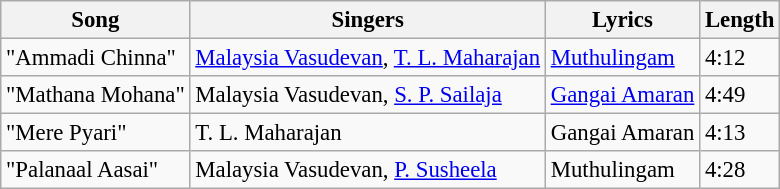<table class="wikitable" style="font-size:95%;">
<tr>
<th>Song</th>
<th>Singers</th>
<th>Lyrics</th>
<th>Length</th>
</tr>
<tr>
<td>"Ammadi Chinna"</td>
<td><a href='#'>Malaysia Vasudevan</a>, <a href='#'>T. L. Maharajan</a></td>
<td><a href='#'>Muthulingam</a></td>
<td>4:12</td>
</tr>
<tr>
<td>"Mathana Mohana"</td>
<td>Malaysia Vasudevan, <a href='#'>S. P. Sailaja</a></td>
<td><a href='#'>Gangai Amaran</a></td>
<td>4:49</td>
</tr>
<tr>
<td>"Mere Pyari"</td>
<td>T. L. Maharajan</td>
<td>Gangai Amaran</td>
<td>4:13</td>
</tr>
<tr>
<td>"Palanaal Aasai"</td>
<td>Malaysia Vasudevan, <a href='#'>P. Susheela</a></td>
<td>Muthulingam</td>
<td>4:28</td>
</tr>
</table>
